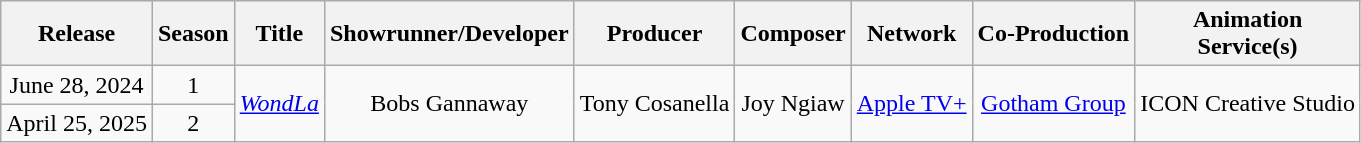<table class="wikitable">
<tr>
<th>Release</th>
<th>Season</th>
<th>Title</th>
<th>Showrunner/Developer</th>
<th>Producer</th>
<th>Composer</th>
<th>Network</th>
<th>Co-Production</th>
<th>Animation<br>Service(s)</th>
</tr>
<tr>
<td style="text-align:center;">June 28, 2024</td>
<td style="text-align:center;">1</td>
<td rowspan="2" style="text-align:center;"><em><a href='#'>WondLa</a></em></td>
<td rowspan="2" style="text-align:center;">Bobs Gannaway</td>
<td rowspan="2" style="text-align:center;">Tony Cosanella</td>
<td rowspan="2" style="text-align:center;">Joy Ngiaw</td>
<td rowspan="2" style="text-align:center;"><a href='#'>Apple TV+</a></td>
<td rowspan="2" style="text-align:center;"><a href='#'>Gotham Group</a></td>
<td rowspan="2" style="text-align:center;">ICON Creative Studio</td>
</tr>
<tr>
<td style="text-align:center;">April 25, 2025</td>
<td style="text-align:center;">2</td>
</tr>
</table>
